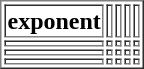<table center | border="1">
<tr>
<th>exponent</th>
<th></th>
<th></th>
<th></th>
<th></th>
</tr>
<tr>
<th></th>
<td></td>
<td></td>
<td></td>
<td></td>
</tr>
<tr>
<th></th>
<td></td>
<td></td>
<td></td>
<td></td>
</tr>
<tr>
<th></th>
<td></td>
<td></td>
<td></td>
<td></td>
</tr>
</table>
